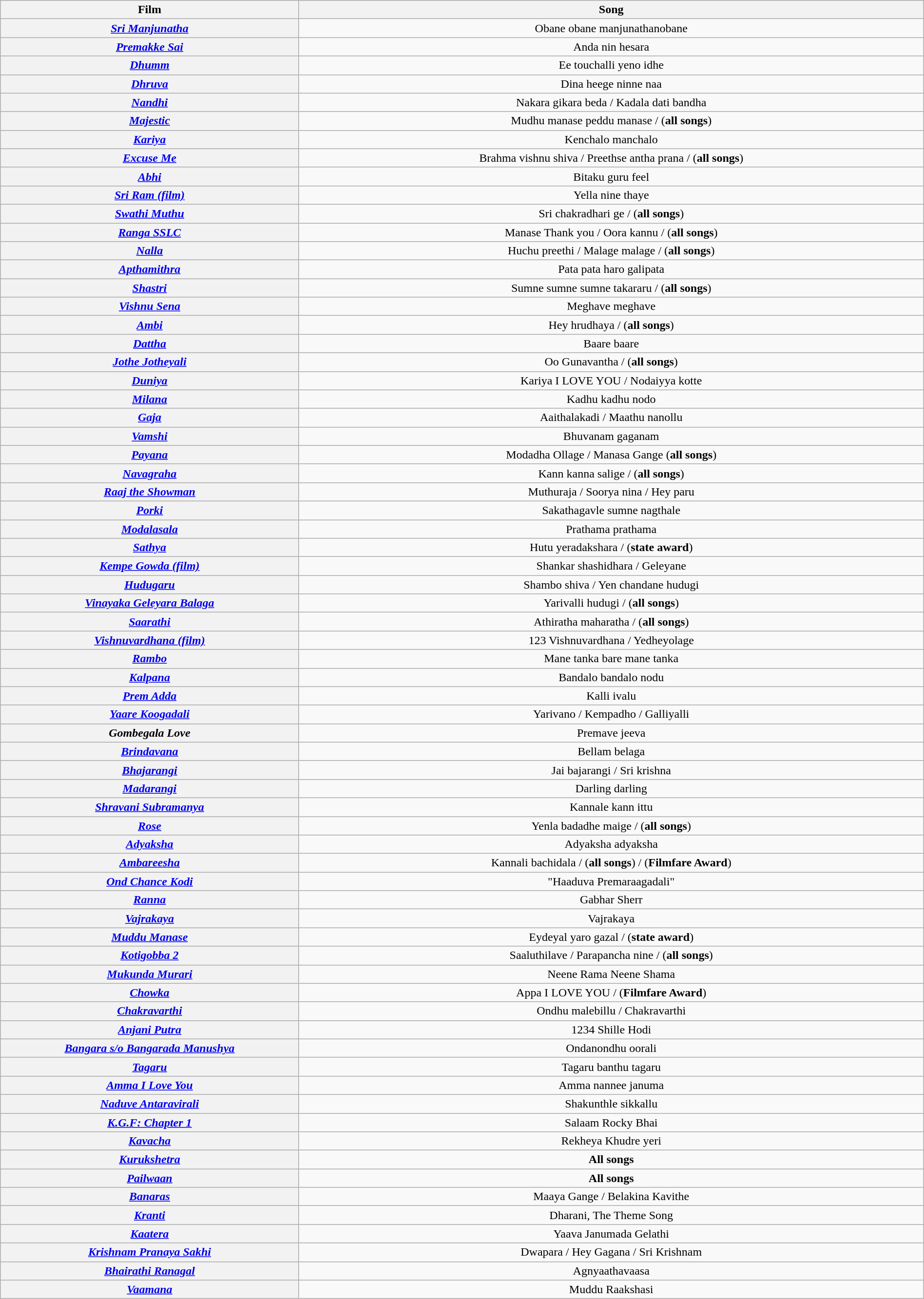<table class="wikitable sortable mw-collapsible plainrowheaders" style="margin-right: 0;">
<tr>
<th scope="col" style="width:4%;">Film</th>
<th scope="col" style="width:10%;">Song</th>
</tr>
<tr>
<th scope="row" style="text-align: center;"><em><a href='#'>Sri Manjunatha</a></em></th>
<td style="text-align: center;">Obane obane manjunathanobane</td>
</tr>
<tr>
<th scope="row" style="text-align: center;"><em><a href='#'>Premakke Sai</a></em></th>
<td style="text-align: center;">Anda nin hesara</td>
</tr>
<tr>
<th scope="row" style="text-align: center;"><em><a href='#'>Dhumm</a></em></th>
<td style="text-align: center;">Ee touchalli yeno idhe</td>
</tr>
<tr>
<th scope="row" style="text-align: center;"><em><a href='#'>Dhruva</a></em></th>
<td style="text-align: center;">Dina heege ninne naa</td>
</tr>
<tr>
<th scope="row" style="text-align: center;"><em><a href='#'>Nandhi</a></em></th>
<td style="text-align: center;">Nakara gikara beda / Kadala dati bandha</td>
</tr>
<tr>
<th scope="row" style="text-align: center;"><em><a href='#'>Majestic</a></em></th>
<td style="text-align: center;">Mudhu manase peddu manase / (<strong>all songs</strong>)</td>
</tr>
<tr>
<th scope="row" style="text-align: center;"><em><a href='#'>Kariya</a></em></th>
<td style="text-align: center;">Kenchalo manchalo</td>
</tr>
<tr>
<th scope="row" style="text-align: center;"><em><a href='#'>Excuse Me</a></em></th>
<td style="text-align: center;">Brahma vishnu shiva / Preethse antha prana / (<strong>all songs</strong>)</td>
</tr>
<tr>
<th scope="row" style="text-align: center;"><em><a href='#'>Abhi</a></em></th>
<td style="text-align: center;">Bitaku guru feel</td>
</tr>
<tr>
<th scope="row" style="text-align: center;"><em><a href='#'>Sri Ram (film)</a></em></th>
<td style="text-align: center;">Yella nine thaye</td>
</tr>
<tr>
<th scope="row" style="text-align: center;"><em><a href='#'>Swathi Muthu</a></em></th>
<td style="text-align: center;">Sri chakradhari ge / (<strong>all songs</strong>)</td>
</tr>
<tr>
<th scope="row" style="text-align: center;"><em><a href='#'>Ranga SSLC</a></em></th>
<td style="text-align: center;">Manase Thank you / Oora kannu / (<strong>all songs</strong>)</td>
</tr>
<tr>
<th scope="row" style="text-align: center;"><em><a href='#'>Nalla</a></em></th>
<td style="text-align: center;">Huchu preethi / Malage malage / (<strong>all songs</strong>)</td>
</tr>
<tr>
<th scope="row" style="text-align: center;"><em><a href='#'>Apthamithra</a></em></th>
<td style="text-align: center;">Pata pata haro galipata</td>
</tr>
<tr>
<th scope="row" style="text-align: center;"><em><a href='#'>Shastri</a></em></th>
<td style="text-align: center;">Sumne sumne sumne takararu / (<strong>all songs</strong>)</td>
</tr>
<tr>
<th scope="row" style="text-align: center;"><em><a href='#'>Vishnu Sena</a></em></th>
<td style="text-align: center;">Meghave meghave</td>
</tr>
<tr>
<th scope="row" style="text-align: center;"><em><a href='#'>Ambi</a></em></th>
<td style="text-align: center;">Hey hrudhaya / (<strong>all songs</strong>)</td>
</tr>
<tr>
<th scope="row" style="text-align: center;"><em><a href='#'>Dattha</a></em></th>
<td style="text-align: center;">Baare baare</td>
</tr>
<tr>
<th scope="row" style="text-align: center;"><em><a href='#'>Jothe Jotheyali</a></em></th>
<td style="text-align: center;">Oo Gunavantha / (<strong>all songs</strong>)</td>
</tr>
<tr>
<th scope="row" style="text-align: center;"><em><a href='#'>Duniya</a></em></th>
<td style="text-align: center;">Kariya I LOVE YOU / Nodaiyya kotte</td>
</tr>
<tr>
<th scope="row" style="text-align: center;"><em><a href='#'>Milana</a></em></th>
<td style="text-align: center;">Kadhu kadhu nodo</td>
</tr>
<tr>
<th scope="row" style="text-align: center;"><em><a href='#'>Gaja</a></em></th>
<td style="text-align: center;">Aaithalakadi / Maathu nanollu</td>
</tr>
<tr>
<th scope="row" style="text-align: center;"><em><a href='#'>Vamshi</a></em></th>
<td style="text-align: center;">Bhuvanam gaganam</td>
</tr>
<tr>
<th scope="row" style="text-align: center;"><em><a href='#'> Payana</a></em></th>
<td style="text-align: center;">Modadha Ollage / Manasa Gange (<strong>all songs</strong>)</td>
</tr>
<tr>
<th scope="row" style="text-align: center;"><em><a href='#'>Navagraha</a></em></th>
<td style="text-align: center;">Kann kanna salige / (<strong>all songs</strong>)</td>
</tr>
<tr>
<th scope="row" style="text-align: center;"><em><a href='#'>Raaj the Showman</a></em></th>
<td style="text-align: center;">Muthuraja / Soorya nina / Hey paru</td>
</tr>
<tr>
<th scope="row" style="text-align: center;"><em><a href='#'>Porki</a></em></th>
<td style="text-align: center;">Sakathagavle sumne nagthale</td>
</tr>
<tr>
<th scope="row" style="text-align: center;"><em><a href='#'>Modalasala</a></em></th>
<td style="text-align: center;">Prathama prathama</td>
</tr>
<tr>
<th scope="row" style="text-align: center;"><em><a href='#'>Sathya</a></em></th>
<td style="text-align: center;">Hutu yeradakshara / (<strong>state award</strong>)</td>
</tr>
<tr>
<th scope="row" style="text-align: center;"><em><a href='#'>Kempe Gowda (film)</a></em></th>
<td style="text-align: center;">Shankar shashidhara / Geleyane</td>
</tr>
<tr>
<th scope="row" style="text-align: center;"><em><a href='#'>Hudugaru</a></em></th>
<td style="text-align: center;">Shambo shiva / Yen chandane hudugi</td>
</tr>
<tr>
<th scope="row" style="text-align: center;"><em><a href='#'>Vinayaka Geleyara Balaga</a></em></th>
<td style="text-align: center;">Yarivalli hudugi / (<strong>all songs</strong>)</td>
</tr>
<tr>
<th scope="row" style="text-align: center;"><em><a href='#'>Saarathi</a></em></th>
<td style="text-align: center;">Athiratha maharatha / (<strong>all songs</strong>)</td>
</tr>
<tr>
<th scope="row" style="text-align: center;"><em><a href='#'>Vishnuvardhana (film)</a></em></th>
<td style="text-align: center;">123 Vishnuvardhana / Yedheyolage</td>
</tr>
<tr>
<th scope="row" style="text-align: center;"><em><a href='#'>Rambo</a></em></th>
<td style="text-align: center;">Mane tanka bare mane tanka</td>
</tr>
<tr>
<th scope="row" style="text-align: center;"><em><a href='#'>Kalpana</a></em></th>
<td style="text-align: center;">Bandalo bandalo nodu</td>
</tr>
<tr>
<th scope="row" style="text-align: center;"><em><a href='#'>Prem Adda</a></em></th>
<td style="text-align: center;">Kalli ivalu</td>
</tr>
<tr>
<th scope="row" style="text-align: center;"><em><a href='#'>Yaare Koogadali</a></em></th>
<td style="text-align: center;">Yarivano / Kempadho / Galliyalli</td>
</tr>
<tr>
<th scope="row" style="text-align: center;"><em>Gombegala Love</em></th>
<td style="text-align: center;">Premave jeeva</td>
</tr>
<tr>
<th scope="row" style="text-align: center;"><em><a href='#'>Brindavana</a></em></th>
<td style="text-align: center;">Bellam belaga</td>
</tr>
<tr>
<th scope="row" style="text-align: center;"><em><a href='#'>Bhajarangi</a></em></th>
<td style="text-align: center;">Jai bajarangi / Sri krishna</td>
</tr>
<tr>
<th scope="row" style="text-align: center;"><em><a href='#'>Madarangi</a></em></th>
<td style="text-align: center;">Darling darling</td>
</tr>
<tr>
<th scope="row" style="text-align: center;"><em><a href='#'>Shravani Subramanya</a></em></th>
<td style="text-align: center;">Kannale kann ittu</td>
</tr>
<tr>
<th scope="row" style="text-align: center;"><em><a href='#'>Rose</a></em></th>
<td style="text-align: center;">Yenla badadhe maige / (<strong>all songs</strong>)</td>
</tr>
<tr>
<th scope="row" style="text-align: center;"><em><a href='#'>Adyaksha</a></em></th>
<td style="text-align: center;">Adyaksha adyaksha</td>
</tr>
<tr>
<th scope="row" style="text-align: center;"><em><a href='#'>Ambareesha</a></em></th>
<td style="text-align: center;">Kannali bachidala / (<strong>all songs</strong>) / (<strong>Filmfare Award</strong>)</td>
</tr>
<tr>
<th scope="row" style="text-align: center;"><em><a href='#'>Ond Chance Kodi</a></em></th>
<td style="text-align: center;">"Haaduva Premaraagadali"</td>
</tr>
<tr>
<th scope="row" style="text-align: center;"><em><a href='#'>Ranna</a></em></th>
<td style="text-align: center;">Gabhar Sherr</td>
</tr>
<tr>
<th scope="row" style="text-align: center;"><em><a href='#'>Vajrakaya</a></em></th>
<td style="text-align: center;">Vajrakaya</td>
</tr>
<tr>
<th scope="row" style="text-align: center;"><em><a href='#'>Muddu Manase</a></em></th>
<td style="text-align: center;">Eydeyal yaro gazal / (<strong>state award</strong>)</td>
</tr>
<tr>
<th scope="row" style="text-align: center;"><em><a href='#'>Kotigobba 2</a></em></th>
<td style="text-align: center;">Saaluthilave / Parapancha nine / (<strong>all songs</strong>)</td>
</tr>
<tr>
<th scope="row" style="text-align: center;"><em><a href='#'>Mukunda Murari</a></em></th>
<td style="text-align: center;">Neene Rama Neene Shama</td>
</tr>
<tr>
<th scope="row" style="text-align: center;"><em><a href='#'>Chowka</a></em></th>
<td style="text-align: center;">Appa I LOVE YOU / (<strong>Filmfare Award</strong>)</td>
</tr>
<tr>
<th scope="row" style="text-align: center;"><em><a href='#'>Chakravarthi</a></em></th>
<td style="text-align: center;">Ondhu malebillu / Chakravarthi</td>
</tr>
<tr>
<th scope="row" style="text-align: center;"><em><a href='#'>Anjani Putra</a></em></th>
<td style="text-align: center;">1234 Shille Hodi</td>
</tr>
<tr>
<th scope="row" style="text-align: center;"><em><a href='#'>Bangara s/o Bangarada Manushya</a></em></th>
<td style="text-align: center;">Ondanondhu oorali</td>
</tr>
<tr>
<th scope="row" style="text-align: center;"><em><a href='#'>Tagaru</a></em></th>
<td style="text-align: center;">Tagaru banthu tagaru</td>
</tr>
<tr>
<th scope="row" style="text-align: center;"><em><a href='#'>Amma I Love You</a></em></th>
<td style="text-align: center;">Amma nannee januma</td>
</tr>
<tr>
<th scope="row" style="text-align: center;"><em><a href='#'>Naduve Antaravirali</a></em></th>
<td style="text-align: center;">Shakunthle sikkallu</td>
</tr>
<tr>
<th scope="row" style="text-align: center;"><em><a href='#'>K.G.F: Chapter 1</a></em></th>
<td style="text-align: center;">Salaam Rocky Bhai</td>
</tr>
<tr>
<th scope="row" style="text-align: center;"><em><a href='#'>Kavacha</a></em></th>
<td style="text-align: center;">Rekheya Khudre yeri</td>
</tr>
<tr>
<th scope="row" style="text-align: center;"><em><a href='#'>Kurukshetra</a></em></th>
<td style="text-align: center;"><strong>All songs</strong></td>
</tr>
<tr>
<th scope="row" style="text-align: center;"><em><a href='#'>Pailwaan</a></em></th>
<td style="text-align: center;"><strong>All songs</strong></td>
</tr>
<tr>
<th scope="row" style="text-align: center;"><em><a href='#'>Banaras</a></em></th>
<td style="text-align: center;">Maaya Gange / Belakina Kavithe</td>
</tr>
<tr>
<th scope="row" style="text-align: center;"><em><a href='#'>Kranti</a></em></th>
<td style="text-align: center;">Dharani, The Theme Song</td>
</tr>
<tr>
<th scope="row" style="text-align: center;"><em><a href='#'>Kaatera</a></em></th>
<td style="text-align: center;">Yaava Janumada Gelathi</td>
</tr>
<tr>
<th scope="row" style="text-align: center;"><em><a href='#'>Krishnam Pranaya Sakhi</a></em></th>
<td style="text-align: center;">Dwapara / Hey Gagana / Sri Krishnam</td>
</tr>
<tr>
<th scope="row" style="text-align: center;"><em><a href='#'>Bhairathi Ranagal</a></em></th>
<td style="text-align: center;">Agnyaathavaasa</td>
</tr>
<tr>
<th scope="row" style="text-align: center;"><em><a href='#'>Vaamana</a></em></th>
<td style="text-align: center;">Muddu Raakshasi</td>
</tr>
</table>
